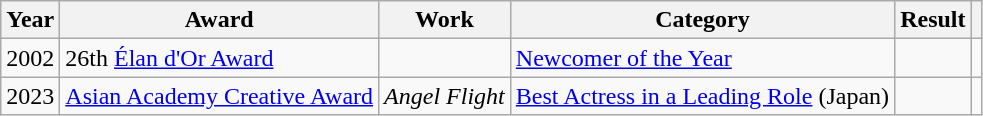<table class="wikitable sortable plainrowheaders">
<tr>
<th scope="col">Year</th>
<th scope="col">Award</th>
<th scope="col">Work</th>
<th scope="col">Category</th>
<th scope="col">Result</th>
<th scope="col" class="unsortable"></th>
</tr>
<tr>
<td>2002</td>
<td>26th <a href='#'>Élan d'Or Award</a></td>
<td></td>
<td><a href='#'>Newcomer of the Year</a></td>
<td></td>
<td></td>
</tr>
<tr>
<td>2023</td>
<td><a href='#'>Asian Academy Creative Award</a></td>
<td><em>Angel Flight</em></td>
<td><a href='#'>Best Actress in a Leading Role</a> (Japan)</td>
<td></td>
<td></td>
</tr>
</table>
